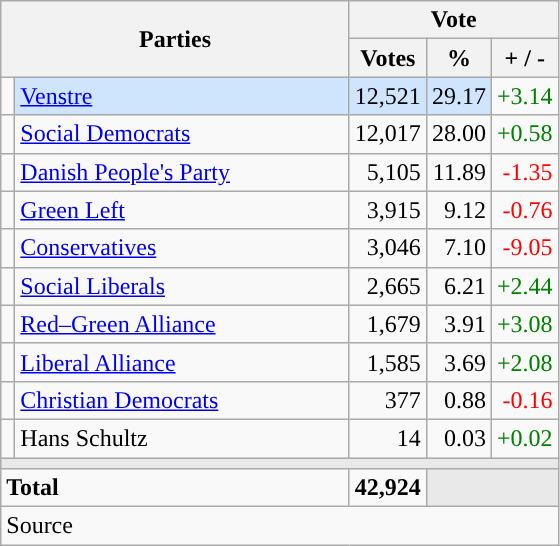<table class="wikitable" style="text-align:right;">
<tr>
<th style="text-align:centre;" rowspan="2" colspan="2" width="225">Parties</th>
<th colspan="3">Vote</th>
</tr>
<tr>
<th width="15">Votes</th>
<th width="15">%</th>
<th width="15">+ / -</th>
</tr>
<tr>
<td width="2" style="color:inherit;background:"></td>
<td bgcolor=#cfe5fe  align="left"><a href='#'>Venstre</a></td>
<td bgcolor=#cfe5fe>12,521</td>
<td bgcolor=#cfe5fe>29.17</td>
<td style=color:green;>+3.14</td>
</tr>
<tr>
<td width="2" style="color:inherit;background:"></td>
<td align="left"><a href='#'>Social Democrats</a></td>
<td>12,017</td>
<td>28.00</td>
<td style=color:green;>+0.58</td>
</tr>
<tr>
<td width="2" style="color:inherit;background:"></td>
<td align="left"><a href='#'>Danish People's Party</a></td>
<td>5,105</td>
<td>11.89</td>
<td style=color:red;>-1.35</td>
</tr>
<tr>
<td width="2" style="color:inherit;background:"></td>
<td align="left"><a href='#'>Green Left</a></td>
<td>3,915</td>
<td>9.12</td>
<td style=color:red;>-0.76</td>
</tr>
<tr>
<td width="2" style="color:inherit;background:"></td>
<td align="left"><a href='#'>Conservatives</a></td>
<td>3,046</td>
<td>7.10</td>
<td style=color:red;>-9.05</td>
</tr>
<tr>
<td width="2" style="color:inherit;background:"></td>
<td align="left"><a href='#'>Social Liberals</a></td>
<td>2,665</td>
<td>6.21</td>
<td style=color:green;>+2.44</td>
</tr>
<tr>
<td width="2" style="color:inherit;background:"></td>
<td align="left"><a href='#'>Red–Green Alliance</a></td>
<td>1,679</td>
<td>3.91</td>
<td style=color:green;>+3.08</td>
</tr>
<tr>
<td width="2" style="color:inherit;background:"></td>
<td align="left"><a href='#'>Liberal Alliance</a></td>
<td>1,585</td>
<td>3.69</td>
<td style=color:green;>+2.08</td>
</tr>
<tr>
<td width="2" style="color:inherit;background:"></td>
<td align="left"><a href='#'>Christian Democrats</a></td>
<td>377</td>
<td>0.88</td>
<td style=color:red;>-0.16</td>
</tr>
<tr>
<td width="2" style="color:inherit;background:"></td>
<td align="left">Hans Schultz</td>
<td>14</td>
<td>0.03</td>
<td style=color:green;>+0.02</td>
</tr>
<tr>
<td colspan="7" bgcolor="#E9E9E9"></td>
</tr>
<tr>
<td align="left" colspan="2"><strong>Total</strong></td>
<td><strong>42,924</strong></td>
<td bgcolor="#E9E9E9" colspan="2"></td>
</tr>
<tr>
<td align="left" colspan="6">Source</td>
</tr>
</table>
